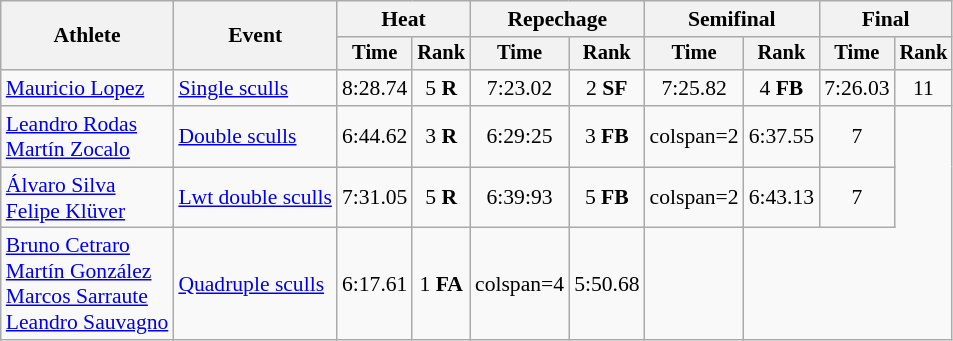<table class="wikitable" style="font-size:90%;text-align:center">
<tr>
<th rowspan=2>Athlete</th>
<th rowspan=2>Event</th>
<th colspan=2>Heat</th>
<th colspan=2>Repechage</th>
<th colspan=2>Semifinal</th>
<th colspan=2>Final</th>
</tr>
<tr style=font-size:95%>
<th>Time</th>
<th>Rank</th>
<th>Time</th>
<th>Rank</th>
<th>Time</th>
<th>Rank</th>
<th>Time</th>
<th>Rank</th>
</tr>
<tr>
<td align=left><a href='#'>Mauricio Lopez</a></td>
<td align=left><a href='#'>Single sculls</a></td>
<td>8:28.74</td>
<td>5 <strong>R</strong></td>
<td>7:23.02</td>
<td>2 <strong>SF</strong></td>
<td>7:25.82</td>
<td>4 <strong>FB</strong></td>
<td>7:26.03</td>
<td>11</td>
</tr>
<tr align=center>
<td align=left><a href='#'>Leandro Rodas</a><br><a href='#'>Martín Zocalo</a></td>
<td align=left><a href='#'>Double sculls</a></td>
<td>6:44.62</td>
<td>3 <strong>R</strong></td>
<td>6:29:25</td>
<td>3 <strong>FB</strong></td>
<td>colspan=2 </td>
<td>6:37.55</td>
<td>7</td>
</tr>
<tr align=center>
<td align=left><a href='#'>Álvaro Silva</a><br><a href='#'>Felipe Klüver</a></td>
<td align=left><a href='#'>Lwt double sculls</a></td>
<td>7:31.05</td>
<td>5 <strong>R</strong></td>
<td>6:39:93</td>
<td>5 <strong>FB</strong></td>
<td>colspan=2 </td>
<td>6:43.13</td>
<td>7</td>
</tr>
<tr align=center>
<td align=left><a href='#'>Bruno Cetraro</a><br><a href='#'>Martín González</a><br><a href='#'>Marcos Sarraute</a><br><a href='#'>Leandro Sauvagno</a></td>
<td align=left><a href='#'>Quadruple sculls</a></td>
<td>6:17.61</td>
<td>1 <strong>FA</strong></td>
<td>colspan=4 </td>
<td>5:50.68</td>
<td> </td>
</tr>
</table>
